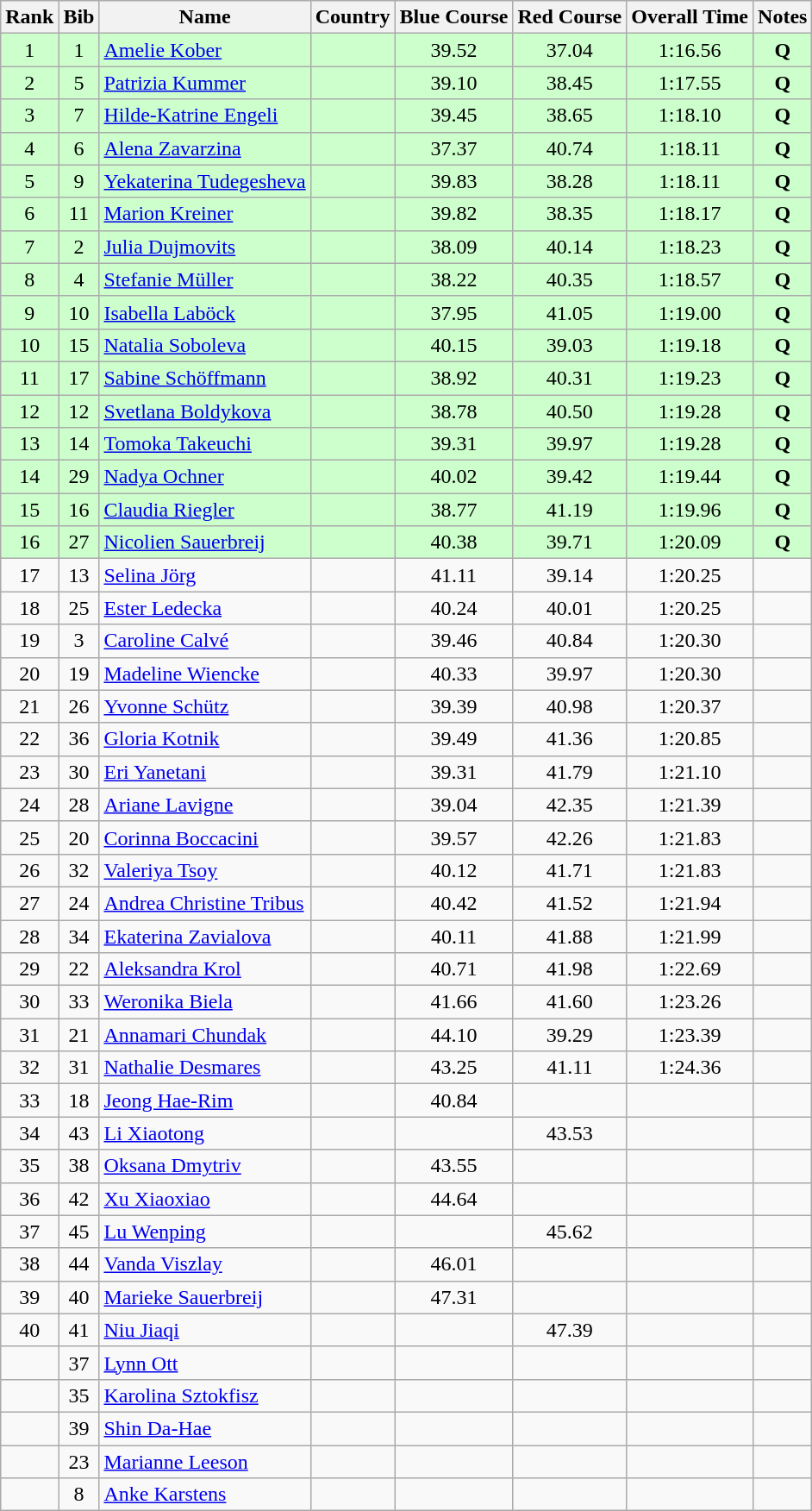<table class="wikitable sortable" style="text-align:center">
<tr>
<th>Rank</th>
<th>Bib</th>
<th>Name</th>
<th>Country</th>
<th>Blue Course</th>
<th>Red Course</th>
<th>Overall Time</th>
<th>Notes</th>
</tr>
<tr bgcolor="#ccffcc">
<td>1</td>
<td>1</td>
<td align=left><a href='#'>Amelie Kober</a></td>
<td align=left></td>
<td>39.52</td>
<td>37.04</td>
<td>1:16.56</td>
<td><strong>Q</strong></td>
</tr>
<tr bgcolor="#ccffcc">
<td>2</td>
<td>5</td>
<td align=left><a href='#'>Patrizia Kummer</a></td>
<td align=left></td>
<td>39.10</td>
<td>38.45</td>
<td>1:17.55</td>
<td><strong>Q</strong></td>
</tr>
<tr bgcolor="#ccffcc">
<td>3</td>
<td>7</td>
<td align=left><a href='#'>Hilde-Katrine Engeli</a></td>
<td align=left></td>
<td>39.45</td>
<td>38.65</td>
<td>1:18.10</td>
<td><strong>Q</strong></td>
</tr>
<tr bgcolor="#ccffcc">
<td>4</td>
<td>6</td>
<td align=left><a href='#'>Alena Zavarzina</a></td>
<td align=left></td>
<td>37.37</td>
<td>40.74</td>
<td>1:18.11</td>
<td><strong>Q</strong></td>
</tr>
<tr bgcolor="#ccffcc">
<td>5</td>
<td>9</td>
<td align=left><a href='#'>Yekaterina Tudegesheva</a></td>
<td align=left></td>
<td>39.83</td>
<td>38.28</td>
<td>1:18.11</td>
<td><strong>Q</strong></td>
</tr>
<tr bgcolor="#ccffcc">
<td>6</td>
<td>11</td>
<td align=left><a href='#'>Marion Kreiner</a></td>
<td align=left></td>
<td>39.82</td>
<td>38.35</td>
<td>1:18.17</td>
<td><strong>Q</strong></td>
</tr>
<tr bgcolor="#ccffcc">
<td>7</td>
<td>2</td>
<td align=left><a href='#'>Julia Dujmovits</a></td>
<td align=left></td>
<td>38.09</td>
<td>40.14</td>
<td>1:18.23</td>
<td><strong>Q</strong></td>
</tr>
<tr bgcolor="#ccffcc">
<td>8</td>
<td>4</td>
<td align=left><a href='#'>Stefanie Müller</a></td>
<td align=left></td>
<td>38.22</td>
<td>40.35</td>
<td>1:18.57</td>
<td><strong>Q</strong></td>
</tr>
<tr bgcolor="#ccffcc">
<td>9</td>
<td>10</td>
<td align=left><a href='#'>Isabella Laböck</a></td>
<td align=left></td>
<td>37.95</td>
<td>41.05</td>
<td>1:19.00</td>
<td><strong>Q</strong></td>
</tr>
<tr bgcolor="#ccffcc">
<td>10</td>
<td>15</td>
<td align=left><a href='#'>Natalia Soboleva</a></td>
<td align=left></td>
<td>40.15</td>
<td>39.03</td>
<td>1:19.18</td>
<td><strong>Q</strong></td>
</tr>
<tr bgcolor="#ccffcc">
<td>11</td>
<td>17</td>
<td align=left><a href='#'>Sabine Schöffmann</a></td>
<td align=left></td>
<td>38.92</td>
<td>40.31</td>
<td>1:19.23</td>
<td><strong>Q</strong></td>
</tr>
<tr bgcolor="#ccffcc">
<td>12</td>
<td>12</td>
<td align=left><a href='#'>Svetlana Boldykova</a></td>
<td align=left></td>
<td>38.78</td>
<td>40.50</td>
<td>1:19.28</td>
<td><strong>Q</strong></td>
</tr>
<tr bgcolor="#ccffcc">
<td>13</td>
<td>14</td>
<td align=left><a href='#'>Tomoka Takeuchi</a></td>
<td align=left></td>
<td>39.31</td>
<td>39.97</td>
<td>1:19.28</td>
<td><strong>Q</strong></td>
</tr>
<tr bgcolor="#ccffcc">
<td>14</td>
<td>29</td>
<td align=left><a href='#'>Nadya Ochner</a></td>
<td align=left></td>
<td>40.02</td>
<td>39.42</td>
<td>1:19.44</td>
<td><strong>Q</strong></td>
</tr>
<tr bgcolor="#ccffcc">
<td>15</td>
<td>16</td>
<td align=left><a href='#'>Claudia Riegler</a></td>
<td align=left></td>
<td>38.77</td>
<td>41.19</td>
<td>1:19.96</td>
<td><strong>Q</strong></td>
</tr>
<tr bgcolor="#ccffcc">
<td>16</td>
<td>27</td>
<td align=left><a href='#'>Nicolien Sauerbreij</a></td>
<td align=left></td>
<td>40.38</td>
<td>39.71</td>
<td>1:20.09</td>
<td><strong>Q</strong></td>
</tr>
<tr>
<td>17</td>
<td>13</td>
<td align=left><a href='#'>Selina Jörg</a></td>
<td align=left></td>
<td>41.11</td>
<td>39.14</td>
<td>1:20.25</td>
<td></td>
</tr>
<tr>
<td>18</td>
<td>25</td>
<td align=left><a href='#'>Ester Ledecka</a></td>
<td align=left></td>
<td>40.24</td>
<td>40.01</td>
<td>1:20.25</td>
<td></td>
</tr>
<tr>
<td>19</td>
<td>3</td>
<td align=left><a href='#'>Caroline Calvé</a></td>
<td align=left></td>
<td>39.46</td>
<td>40.84</td>
<td>1:20.30</td>
<td></td>
</tr>
<tr>
<td>20</td>
<td>19</td>
<td align=left><a href='#'>Madeline Wiencke</a></td>
<td align=left></td>
<td>40.33</td>
<td>39.97</td>
<td>1:20.30</td>
<td></td>
</tr>
<tr>
<td>21</td>
<td>26</td>
<td align=left><a href='#'>Yvonne Schütz</a></td>
<td align=left></td>
<td>39.39</td>
<td>40.98</td>
<td>1:20.37</td>
<td></td>
</tr>
<tr>
<td>22</td>
<td>36</td>
<td align=left><a href='#'>Gloria Kotnik</a></td>
<td align=left></td>
<td>39.49</td>
<td>41.36</td>
<td>1:20.85</td>
<td></td>
</tr>
<tr>
<td>23</td>
<td>30</td>
<td align=left><a href='#'>Eri Yanetani</a></td>
<td align=left></td>
<td>39.31</td>
<td>41.79</td>
<td>1:21.10</td>
<td></td>
</tr>
<tr>
<td>24</td>
<td>28</td>
<td align=left><a href='#'>Ariane Lavigne</a></td>
<td align=left></td>
<td>39.04</td>
<td>42.35</td>
<td>1:21.39</td>
<td></td>
</tr>
<tr>
<td>25</td>
<td>20</td>
<td align=left><a href='#'>Corinna Boccacini</a></td>
<td align=left></td>
<td>39.57</td>
<td>42.26</td>
<td>1:21.83</td>
<td></td>
</tr>
<tr>
<td>26</td>
<td>32</td>
<td align=left><a href='#'>Valeriya Tsoy</a></td>
<td align=left></td>
<td>40.12</td>
<td>41.71</td>
<td>1:21.83</td>
<td></td>
</tr>
<tr>
<td>27</td>
<td>24</td>
<td align=left><a href='#'>Andrea Christine Tribus</a></td>
<td align=left></td>
<td>40.42</td>
<td>41.52</td>
<td>1:21.94</td>
<td></td>
</tr>
<tr>
<td>28</td>
<td>34</td>
<td align=left><a href='#'>Ekaterina Zavialova</a></td>
<td align=left></td>
<td>40.11</td>
<td>41.88</td>
<td>1:21.99</td>
<td></td>
</tr>
<tr>
<td>29</td>
<td>22</td>
<td align=left><a href='#'>Aleksandra Krol</a></td>
<td align=left></td>
<td>40.71</td>
<td>41.98</td>
<td>1:22.69</td>
<td></td>
</tr>
<tr>
<td>30</td>
<td>33</td>
<td align=left><a href='#'>Weronika Biela</a></td>
<td align=left></td>
<td>41.66</td>
<td>41.60</td>
<td>1:23.26</td>
<td></td>
</tr>
<tr>
<td>31</td>
<td>21</td>
<td align=left><a href='#'>Annamari Chundak</a></td>
<td align=left></td>
<td>44.10</td>
<td>39.29</td>
<td>1:23.39</td>
<td></td>
</tr>
<tr>
<td>32</td>
<td>31</td>
<td align=left><a href='#'>Nathalie Desmares</a></td>
<td align=left></td>
<td>43.25</td>
<td>41.11</td>
<td>1:24.36</td>
<td></td>
</tr>
<tr>
<td>33</td>
<td>18</td>
<td align=left><a href='#'>Jeong Hae-Rim</a></td>
<td align=left></td>
<td>40.84</td>
<td></td>
<td></td>
<td></td>
</tr>
<tr>
<td>34</td>
<td>43</td>
<td align=left><a href='#'>Li Xiaotong</a></td>
<td align=left></td>
<td></td>
<td>43.53</td>
<td></td>
<td></td>
</tr>
<tr>
<td>35</td>
<td>38</td>
<td align=left><a href='#'>Oksana Dmytriv</a></td>
<td align=left></td>
<td>43.55</td>
<td></td>
<td></td>
<td></td>
</tr>
<tr>
<td>36</td>
<td>42</td>
<td align=left><a href='#'>Xu Xiaoxiao</a></td>
<td align=left></td>
<td>44.64</td>
<td></td>
<td></td>
<td></td>
</tr>
<tr>
<td>37</td>
<td>45</td>
<td align=left><a href='#'>Lu Wenping</a></td>
<td align=left></td>
<td></td>
<td>45.62</td>
<td></td>
<td></td>
</tr>
<tr>
<td>38</td>
<td>44</td>
<td align=left><a href='#'>Vanda Viszlay</a></td>
<td align=left></td>
<td>46.01</td>
<td></td>
<td></td>
<td></td>
</tr>
<tr>
<td>39</td>
<td>40</td>
<td align=left><a href='#'>Marieke Sauerbreij</a></td>
<td align=left></td>
<td>47.31</td>
<td></td>
<td></td>
<td></td>
</tr>
<tr>
<td>40</td>
<td>41</td>
<td align=left><a href='#'>Niu Jiaqi</a></td>
<td align=left></td>
<td></td>
<td>47.39</td>
<td></td>
<td></td>
</tr>
<tr>
<td></td>
<td>37</td>
<td align=left><a href='#'>Lynn Ott</a></td>
<td align=left></td>
<td></td>
<td></td>
<td></td>
<td></td>
</tr>
<tr>
<td></td>
<td>35</td>
<td align=left><a href='#'>Karolina Sztokfisz</a></td>
<td align=left></td>
<td></td>
<td></td>
<td></td>
<td></td>
</tr>
<tr>
<td></td>
<td>39</td>
<td align=left><a href='#'>Shin Da-Hae</a></td>
<td align=left></td>
<td></td>
<td></td>
<td></td>
<td></td>
</tr>
<tr>
<td></td>
<td>23</td>
<td align=left><a href='#'>Marianne Leeson</a></td>
<td align=left></td>
<td></td>
<td></td>
<td></td>
<td></td>
</tr>
<tr>
<td></td>
<td>8</td>
<td align=left><a href='#'>Anke Karstens</a></td>
<td align=left></td>
<td></td>
<td></td>
<td></td>
<td></td>
</tr>
</table>
